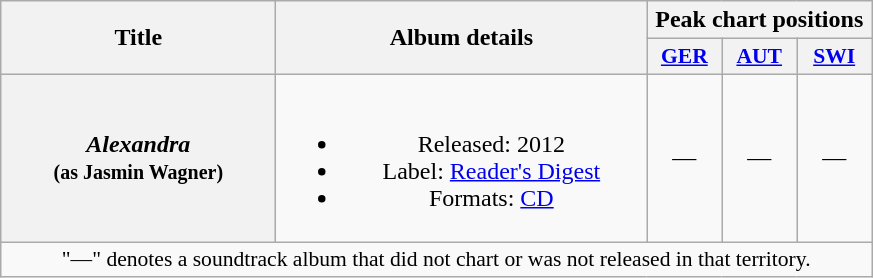<table class="wikitable plainrowheaders" style="text-align:center;">
<tr>
<th scope="col" rowspan="2" style="width:11em;">Title</th>
<th scope="col" rowspan="2" style="width:15em;">Album details</th>
<th scope="col" colspan="3">Peak chart positions</th>
</tr>
<tr>
<th style="width:3em;font-size:90%"><a href='#'>GER</a><br></th>
<th style="width:3em;font-size:90%"><a href='#'>AUT</a><br></th>
<th style="width:3em;font-size:90%"><a href='#'>SWI</a><br></th>
</tr>
<tr>
<th scope="row"><em>Alexandra<br></em><small>(as Jasmin Wagner)</small></th>
<td><br><ul><li>Released: 2012 </li><li>Label: <a href='#'>Reader's Digest</a></li><li>Formats: <a href='#'>CD</a></li></ul></td>
<td>—</td>
<td>—</td>
<td>—</td>
</tr>
<tr>
<td colspan="15" style="font-size:90%">"—" denotes a soundtrack album that did not chart or was not released in that territory.</td>
</tr>
</table>
